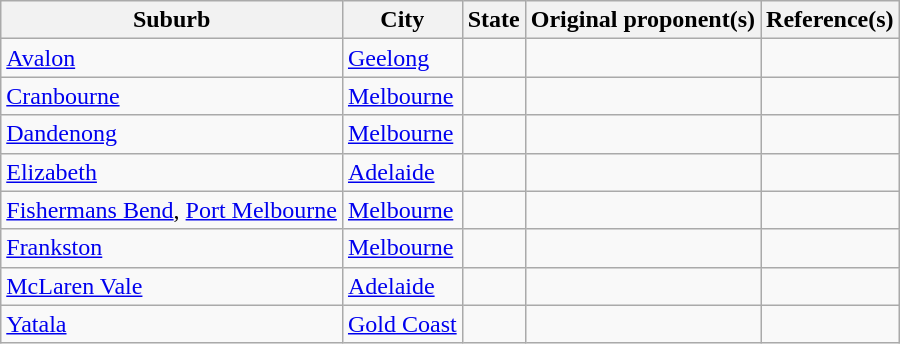<table class="wikitable sortable">
<tr>
<th>Suburb</th>
<th>City</th>
<th>State</th>
<th>Original proponent(s)</th>
<th>Reference(s)</th>
</tr>
<tr>
<td><a href='#'>Avalon</a></td>
<td><a href='#'>Geelong</a></td>
<td></td>
<td></td>
<td></td>
</tr>
<tr>
<td><a href='#'>Cranbourne</a></td>
<td><a href='#'>Melbourne</a></td>
<td></td>
<td></td>
<td></td>
</tr>
<tr>
<td><a href='#'>Dandenong</a></td>
<td><a href='#'>Melbourne</a></td>
<td></td>
<td></td>
<td></td>
</tr>
<tr>
<td><a href='#'>Elizabeth</a></td>
<td><a href='#'>Adelaide</a></td>
<td></td>
<td></td>
<td></td>
</tr>
<tr>
<td><a href='#'>Fishermans Bend</a>, <a href='#'>Port Melbourne</a></td>
<td><a href='#'>Melbourne</a></td>
<td></td>
<td></td>
<td></td>
</tr>
<tr>
<td><a href='#'>Frankston</a></td>
<td><a href='#'>Melbourne</a></td>
<td></td>
<td></td>
<td></td>
</tr>
<tr>
<td><a href='#'>McLaren Vale</a></td>
<td><a href='#'>Adelaide</a></td>
<td></td>
<td></td>
<td></td>
</tr>
<tr>
<td><a href='#'>Yatala</a></td>
<td><a href='#'>Gold Coast</a></td>
<td></td>
<td></td>
<td></td>
</tr>
</table>
